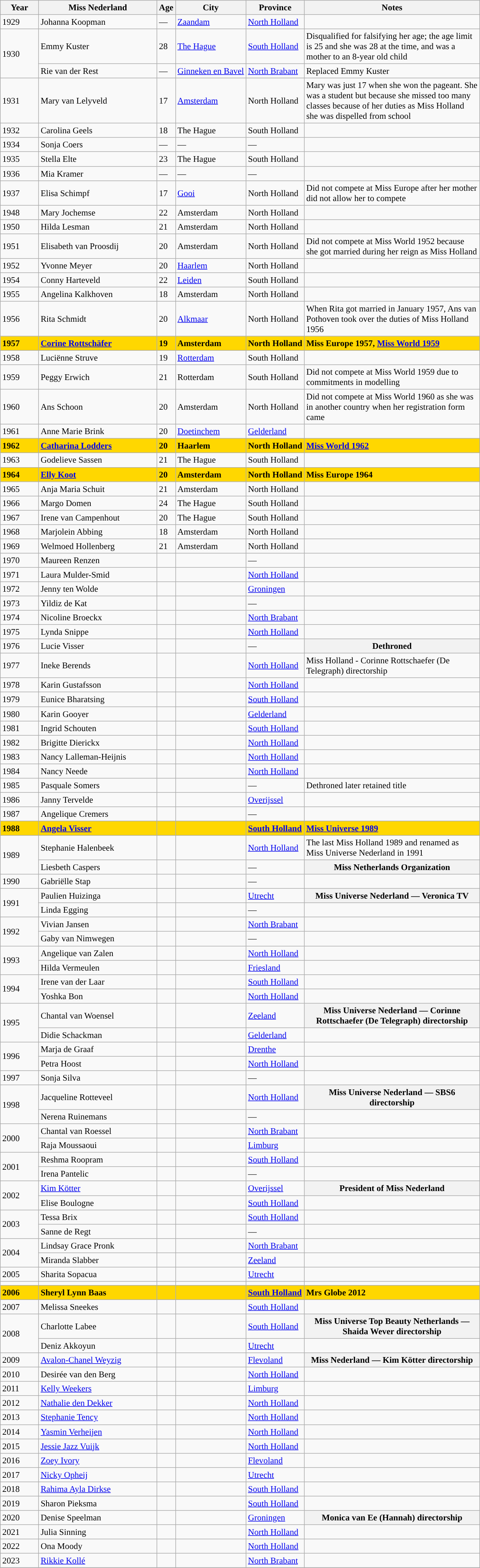<table class="wikitable sortable" style="font-size: 95%;">
<tr>
<th width="60">Year</th>
<th width="200">Miss Nederland</th>
<th>Age</th>
<th>City</th>
<th>Province</th>
<th width="300">Notes</th>
</tr>
<tr>
<td>1929</td>
<td>Johanna Koopman</td>
<td>—</td>
<td><a href='#'>Zaandam</a></td>
<td><a href='#'>North Holland</a></td>
<td></td>
</tr>
<tr>
<td rowspan="2">1930</td>
<td>Emmy Kuster</td>
<td>28</td>
<td><a href='#'>The Hague</a></td>
<td><a href='#'>South Holland</a></td>
<td>Disqualified for falsifying her age; the age limit is 25 and she was 28 at the time, and was a mother to an 8-year old child</td>
</tr>
<tr>
<td>Rie van der Rest</td>
<td>—</td>
<td><a href='#'>Ginneken en Bavel</a></td>
<td><a href='#'>North Brabant</a></td>
<td>Replaced Emmy Kuster</td>
</tr>
<tr>
<td>1931</td>
<td>Mary van Lelyveld</td>
<td>17</td>
<td><a href='#'>Amsterdam</a></td>
<td>North Holland</td>
<td>Mary was just 17 when she won the pageant. She was a student but because she missed too many classes because of her duties as Miss Holland she was dispelled from school</td>
</tr>
<tr>
<td>1932</td>
<td>Carolina Geels</td>
<td>18</td>
<td>The Hague</td>
<td>South Holland</td>
<td></td>
</tr>
<tr>
<td>1934</td>
<td>Sonja Coers</td>
<td>—</td>
<td>—</td>
<td>—</td>
<td></td>
</tr>
<tr>
<td>1935</td>
<td>Stella Elte</td>
<td>23</td>
<td>The Hague</td>
<td>South Holland</td>
<td></td>
</tr>
<tr>
<td>1936</td>
<td>Mia Kramer</td>
<td>—</td>
<td>—</td>
<td>—</td>
<td></td>
</tr>
<tr>
<td>1937</td>
<td>Elisa Schimpf</td>
<td>17</td>
<td><a href='#'>Gooi</a></td>
<td>North Holland</td>
<td>Did not compete at Miss Europe after her mother did not allow her to compete</td>
</tr>
<tr>
<td>1948</td>
<td>Mary Jochemse</td>
<td>22</td>
<td>Amsterdam</td>
<td>North Holland</td>
<td></td>
</tr>
<tr>
<td>1950</td>
<td>Hilda Lesman</td>
<td>21</td>
<td>Amsterdam</td>
<td>North Holland</td>
<td></td>
</tr>
<tr>
<td>1951</td>
<td>Elisabeth van Proosdij</td>
<td>20</td>
<td>Amsterdam</td>
<td>North Holland</td>
<td>Did not compete at Miss World 1952 because she got married during her reign as Miss Holland</td>
</tr>
<tr>
<td>1952</td>
<td>Yvonne Meyer</td>
<td>20</td>
<td><a href='#'>Haarlem</a></td>
<td>North Holland</td>
<td></td>
</tr>
<tr>
<td>1954</td>
<td>Conny Harteveld</td>
<td>22</td>
<td><a href='#'>Leiden</a></td>
<td>South Holland</td>
<td></td>
</tr>
<tr>
<td>1955</td>
<td>Angelina Kalkhoven</td>
<td>18</td>
<td>Amsterdam</td>
<td>North Holland</td>
<td></td>
</tr>
<tr>
<td>1956</td>
<td>Rita Schmidt</td>
<td>20</td>
<td><a href='#'>Alkmaar</a></td>
<td>North Holland</td>
<td>When Rita got married in January 1957, Ans van Pothoven took over the duties of Miss Holland 1956</td>
</tr>
<tr style="background-color:gold; font-weight: bold ">
<td>1957</td>
<td><a href='#'>Corine Rottschäfer</a></td>
<td>19</td>
<td>Amsterdam</td>
<td>North Holland</td>
<td>Miss Europe 1957, <a href='#'>Miss World 1959</a></td>
</tr>
<tr>
<td>1958</td>
<td>Luciënne Struve</td>
<td>19</td>
<td><a href='#'>Rotterdam</a></td>
<td>South Holland</td>
<td></td>
</tr>
<tr>
<td>1959</td>
<td>Peggy Erwich</td>
<td>21</td>
<td>Rotterdam</td>
<td>South Holland</td>
<td>Did not compete at Miss World 1959 due to commitments in modelling</td>
</tr>
<tr>
<td>1960</td>
<td>Ans Schoon</td>
<td>20</td>
<td>Amsterdam</td>
<td>North Holland</td>
<td>Did not compete at Miss World 1960 as she was in another country when her registration form came</td>
</tr>
<tr>
<td>1961</td>
<td>Anne Marie Brink</td>
<td>20</td>
<td><a href='#'>Doetinchem</a></td>
<td><a href='#'>Gelderland</a></td>
<td></td>
</tr>
<tr style="background-color:gold; font-weight: bold ">
<td>1962</td>
<td><a href='#'>Catharina Lodders</a></td>
<td>20</td>
<td>Haarlem</td>
<td>North Holland</td>
<td><a href='#'>Miss World 1962</a></td>
</tr>
<tr>
<td>1963</td>
<td>Godelieve Sassen</td>
<td>21</td>
<td>The Hague</td>
<td>South Holland</td>
<td></td>
</tr>
<tr style="background-color:gold; font-weight: bold ">
<td>1964</td>
<td><a href='#'>Elly Koot</a></td>
<td>20</td>
<td>Amsterdam</td>
<td>North Holland</td>
<td>Miss Europe 1964</td>
</tr>
<tr>
<td>1965</td>
<td>Anja Maria Schuit</td>
<td>21</td>
<td>Amsterdam</td>
<td>North Holland</td>
<td></td>
</tr>
<tr>
<td>1966</td>
<td>Margo Domen</td>
<td>24</td>
<td>The Hague</td>
<td>South Holland</td>
<td></td>
</tr>
<tr>
<td>1967</td>
<td>Irene van Campenhout</td>
<td>20</td>
<td>The Hague</td>
<td>South Holland</td>
<td></td>
</tr>
<tr>
<td>1968</td>
<td>Marjolein Abbing</td>
<td>18</td>
<td>Amsterdam</td>
<td>North Holland</td>
<td></td>
</tr>
<tr>
<td>1969</td>
<td>Welmoed Hollenberg</td>
<td>21</td>
<td>Amsterdam</td>
<td>North Holland</td>
<td></td>
</tr>
<tr>
<td>1970</td>
<td>Maureen Renzen</td>
<td></td>
<td></td>
<td>—</td>
<td></td>
</tr>
<tr>
<td>1971</td>
<td>Laura Mulder-Smid</td>
<td></td>
<td></td>
<td><a href='#'>North Holland</a></td>
<td></td>
</tr>
<tr>
<td>1972</td>
<td>Jenny ten Wolde</td>
<td></td>
<td></td>
<td><a href='#'>Groningen</a></td>
<td></td>
</tr>
<tr>
<td>1973</td>
<td>Yildiz de Kat</td>
<td></td>
<td></td>
<td>—</td>
<td></td>
</tr>
<tr>
<td>1974</td>
<td>Nicoline Broeckx</td>
<td></td>
<td></td>
<td><a href='#'>North Brabant</a></td>
<td></td>
</tr>
<tr>
<td>1975</td>
<td>Lynda Snippe</td>
<td></td>
<td></td>
<td><a href='#'>North Holland</a></td>
<td></td>
</tr>
<tr>
<td>1976</td>
<td>Lucie Visser</td>
<td></td>
<td></td>
<td>—</td>
<th>Dethroned</th>
</tr>
<tr>
<td>1977</td>
<td>Ineke Berends</td>
<td></td>
<td></td>
<td><a href='#'>North Holland</a></td>
<td>Miss Holland - Corinne Rottschaefer (De Telegraph) directorship</td>
</tr>
<tr>
<td>1978</td>
<td>Karin Gustafsson</td>
<td></td>
<td></td>
<td><a href='#'>North Holland</a></td>
<td></td>
</tr>
<tr>
<td>1979</td>
<td>Eunice Bharatsing</td>
<td></td>
<td></td>
<td><a href='#'>South Holland</a></td>
<td></td>
</tr>
<tr>
<td>1980</td>
<td>Karin Gooyer</td>
<td></td>
<td></td>
<td><a href='#'>Gelderland</a></td>
<td></td>
</tr>
<tr>
<td>1981</td>
<td>Ingrid Schouten</td>
<td></td>
<td></td>
<td><a href='#'>South Holland</a></td>
<td></td>
</tr>
<tr>
<td>1982</td>
<td>Brigitte Dierickx</td>
<td></td>
<td></td>
<td><a href='#'>North Holland</a></td>
<td></td>
</tr>
<tr>
<td>1983</td>
<td>Nancy Lalleman-Heijnis</td>
<td></td>
<td></td>
<td><a href='#'>North Holland</a></td>
<td></td>
</tr>
<tr>
<td>1984</td>
<td>Nancy Neede</td>
<td></td>
<td></td>
<td><a href='#'>North Holland</a></td>
<td></td>
</tr>
<tr>
<td>1985</td>
<td>Pasquale Somers</td>
<td></td>
<td></td>
<td>—</td>
<td>Dethroned later retained title</td>
</tr>
<tr>
<td>1986</td>
<td>Janny Tervelde</td>
<td></td>
<td></td>
<td><a href='#'>Overijssel</a></td>
<td></td>
</tr>
<tr>
<td>1987</td>
<td>Angelique Cremers</td>
<td></td>
<td></td>
<td>—</td>
<td></td>
</tr>
<tr style="background-color:gold; font-weight: bold ">
<td>1988</td>
<td><a href='#'>Angela Visser</a></td>
<td></td>
<td></td>
<td><a href='#'>South Holland</a></td>
<td><a href='#'>Miss Universe 1989</a></td>
</tr>
<tr>
<td rowspan=2>1989</td>
<td>Stephanie Halenbeek</td>
<td></td>
<td></td>
<td><a href='#'>North Holland</a></td>
<td>The last Miss Holland 1989 and renamed as Miss Universe Nederland in 1991</td>
</tr>
<tr>
<td>Liesbeth Caspers</td>
<td></td>
<td></td>
<td>—</td>
<th>Miss Netherlands Organization</th>
</tr>
<tr>
<td>1990</td>
<td>Gabriëlle Stap</td>
<td></td>
<td></td>
<td>—</td>
<td></td>
</tr>
<tr>
<td rowspan=2>1991</td>
<td>Paulien Huizinga</td>
<td></td>
<td></td>
<td><a href='#'>Utrecht</a></td>
<th>Miss Universe Nederland — Veronica TV</th>
</tr>
<tr>
<td>Linda Egging</td>
<td></td>
<td></td>
<td>—</td>
<td></td>
</tr>
<tr>
<td rowspan=2>1992</td>
<td>Vivian Jansen</td>
<td></td>
<td></td>
<td><a href='#'>North Brabant</a></td>
<td></td>
</tr>
<tr>
<td>Gaby van Nimwegen</td>
<td></td>
<td></td>
<td>—</td>
<td></td>
</tr>
<tr>
<td rowspan=2>1993</td>
<td>Angelique van Zalen</td>
<td></td>
<td></td>
<td><a href='#'>North Holland</a></td>
<td></td>
</tr>
<tr>
<td>Hilda Vermeulen</td>
<td></td>
<td></td>
<td><a href='#'>Friesland</a></td>
<td></td>
</tr>
<tr>
<td rowspan=2>1994</td>
<td>Irene van der Laar</td>
<td></td>
<td></td>
<td><a href='#'>South Holland</a></td>
<td></td>
</tr>
<tr>
<td>Yoshka Bon</td>
<td></td>
<td></td>
<td><a href='#'>North Holland</a></td>
<td></td>
</tr>
<tr>
<td rowspan=2>1995</td>
<td>Chantal van Woensel</td>
<td></td>
<td></td>
<td><a href='#'>Zeeland</a></td>
<th>Miss Universe Nederland — Corinne Rottschaefer (De Telegraph) directorship</th>
</tr>
<tr>
<td>Didie Schackman</td>
<td></td>
<td></td>
<td><a href='#'>Gelderland</a></td>
<td></td>
</tr>
<tr>
<td rowspan=2>1996</td>
<td>Marja de Graaf</td>
<td></td>
<td></td>
<td><a href='#'>Drenthe</a></td>
<td></td>
</tr>
<tr>
<td>Petra Hoost</td>
<td></td>
<td></td>
<td><a href='#'>North Holland</a></td>
<td></td>
</tr>
<tr>
<td>1997</td>
<td>Sonja Silva</td>
<td></td>
<td></td>
<td>—</td>
<td></td>
</tr>
<tr>
<td rowspan=2>1998</td>
<td>Jacqueline Rotteveel</td>
<td></td>
<td></td>
<td><a href='#'>North Holland</a></td>
<th>Miss Universe Nederland — SBS6 directorship</th>
</tr>
<tr>
<td>Nerena Ruinemans</td>
<td></td>
<td></td>
<td>—</td>
<td></td>
</tr>
<tr>
<td rowspan=2>2000</td>
<td>Chantal van Roessel</td>
<td></td>
<td></td>
<td><a href='#'>North Brabant</a></td>
<td></td>
</tr>
<tr>
<td>Raja Moussaoui</td>
<td></td>
<td></td>
<td><a href='#'>Limburg</a></td>
<td></td>
</tr>
<tr>
<td rowspan=2>2001</td>
<td>Reshma Roopram</td>
<td></td>
<td></td>
<td><a href='#'>South Holland</a></td>
<td></td>
</tr>
<tr>
<td>Irena Pantelic</td>
<td></td>
<td></td>
<td>—</td>
<td></td>
</tr>
<tr>
<td rowspan=2>2002</td>
<td><a href='#'>Kim Kötter</a></td>
<td></td>
<td></td>
<td><a href='#'>Overijssel</a></td>
<th>President of Miss Nederland</th>
</tr>
<tr>
<td>Elise Boulogne</td>
<td></td>
<td></td>
<td><a href='#'>South Holland</a></td>
<td></td>
</tr>
<tr>
<td rowspan=2>2003</td>
<td>Tessa Brix</td>
<td></td>
<td></td>
<td><a href='#'>South Holland</a></td>
<td></td>
</tr>
<tr>
<td>Sanne de Regt</td>
<td></td>
<td></td>
<td>—</td>
<td></td>
</tr>
<tr>
<td rowspan=2>2004</td>
<td>Lindsay Grace Pronk</td>
<td></td>
<td></td>
<td><a href='#'>North Brabant</a></td>
<td></td>
</tr>
<tr>
<td>Miranda Slabber</td>
<td></td>
<td></td>
<td><a href='#'>Zeeland</a></td>
<td></td>
</tr>
<tr>
<td>2005</td>
<td>Sharita Sopacua</td>
<td></td>
<td></td>
<td><a href='#'>Utrecht</a></td>
<td></td>
</tr>
<tr>
<td></td>
<td></td>
<td></td>
<td></td>
<td></td>
</tr>
<tr style="background-color:gold; font-weight: bold ">
<td>2006</td>
<td>Sheryl Lynn Baas</td>
<td></td>
<td></td>
<td><a href='#'>South Holland</a></td>
<td>Mrs Globe 2012</td>
</tr>
<tr>
<td>2007</td>
<td>Melissa Sneekes</td>
<td></td>
<td></td>
<td><a href='#'>South Holland</a></td>
<td></td>
</tr>
<tr>
<td rowspan=2>2008</td>
<td>Charlotte Labee</td>
<td></td>
<td></td>
<td><a href='#'>South Holland</a></td>
<th>Miss Universe Top Beauty Netherlands — Shaida Wever directorship</th>
</tr>
<tr>
<td>Deniz Akkoyun</td>
<td></td>
<td></td>
<td><a href='#'>Utrecht</a></td>
<td></td>
</tr>
<tr>
<td>2009</td>
<td><a href='#'>Avalon-Chanel Weyzig</a></td>
<td></td>
<td></td>
<td><a href='#'>Flevoland</a></td>
<th>Miss Nederland — Kim Kötter directorship</th>
</tr>
<tr>
<td>2010</td>
<td>Desirée van den Berg</td>
<td></td>
<td></td>
<td><a href='#'>North Holland</a></td>
<td></td>
</tr>
<tr>
<td>2011</td>
<td><a href='#'>Kelly Weekers</a></td>
<td></td>
<td></td>
<td><a href='#'>Limburg</a></td>
<td></td>
</tr>
<tr>
<td>2012</td>
<td><a href='#'>Nathalie den Dekker</a></td>
<td></td>
<td></td>
<td><a href='#'>North Holland</a></td>
<td></td>
</tr>
<tr>
<td>2013</td>
<td><a href='#'>Stephanie Tency</a></td>
<td></td>
<td></td>
<td><a href='#'>North Holland</a></td>
<td></td>
</tr>
<tr>
<td>2014</td>
<td><a href='#'>Yasmin Verheijen</a></td>
<td></td>
<td></td>
<td><a href='#'>North Holland</a></td>
<td></td>
</tr>
<tr>
<td>2015</td>
<td><a href='#'>Jessie Jazz Vuijk</a></td>
<td></td>
<td></td>
<td><a href='#'>North Holland</a></td>
<td></td>
</tr>
<tr>
<td>2016</td>
<td><a href='#'>Zoey Ivory</a></td>
<td></td>
<td></td>
<td><a href='#'>Flevoland</a></td>
<td></td>
</tr>
<tr>
<td>2017</td>
<td><a href='#'>Nicky Opheij</a></td>
<td></td>
<td></td>
<td><a href='#'>Utrecht</a></td>
<td></td>
</tr>
<tr>
<td>2018</td>
<td><a href='#'>Rahima Ayla Dirkse</a></td>
<td></td>
<td></td>
<td><a href='#'>South Holland</a></td>
<td></td>
</tr>
<tr>
<td>2019</td>
<td>Sharon Pieksma</td>
<td></td>
<td></td>
<td><a href='#'>South Holland</a></td>
<td></td>
</tr>
<tr>
<td>2020</td>
<td>Denise Speelman</td>
<td></td>
<td></td>
<td><a href='#'>Groningen</a></td>
<th>Monica van Ee (Hannah) directorship</th>
</tr>
<tr>
<td>2021</td>
<td>Julia Sinning</td>
<td></td>
<td></td>
<td><a href='#'>North Holland</a></td>
<td></td>
</tr>
<tr>
<td>2022</td>
<td>Ona Moody</td>
<td></td>
<td></td>
<td><a href='#'>North Holland</a></td>
<td></td>
</tr>
<tr>
<td>2023</td>
<td><a href='#'>Rikkie Kollé</a></td>
<td></td>
<td></td>
<td><a href='#'>North Brabant</a></td>
<td></td>
</tr>
<tr>
</tr>
</table>
